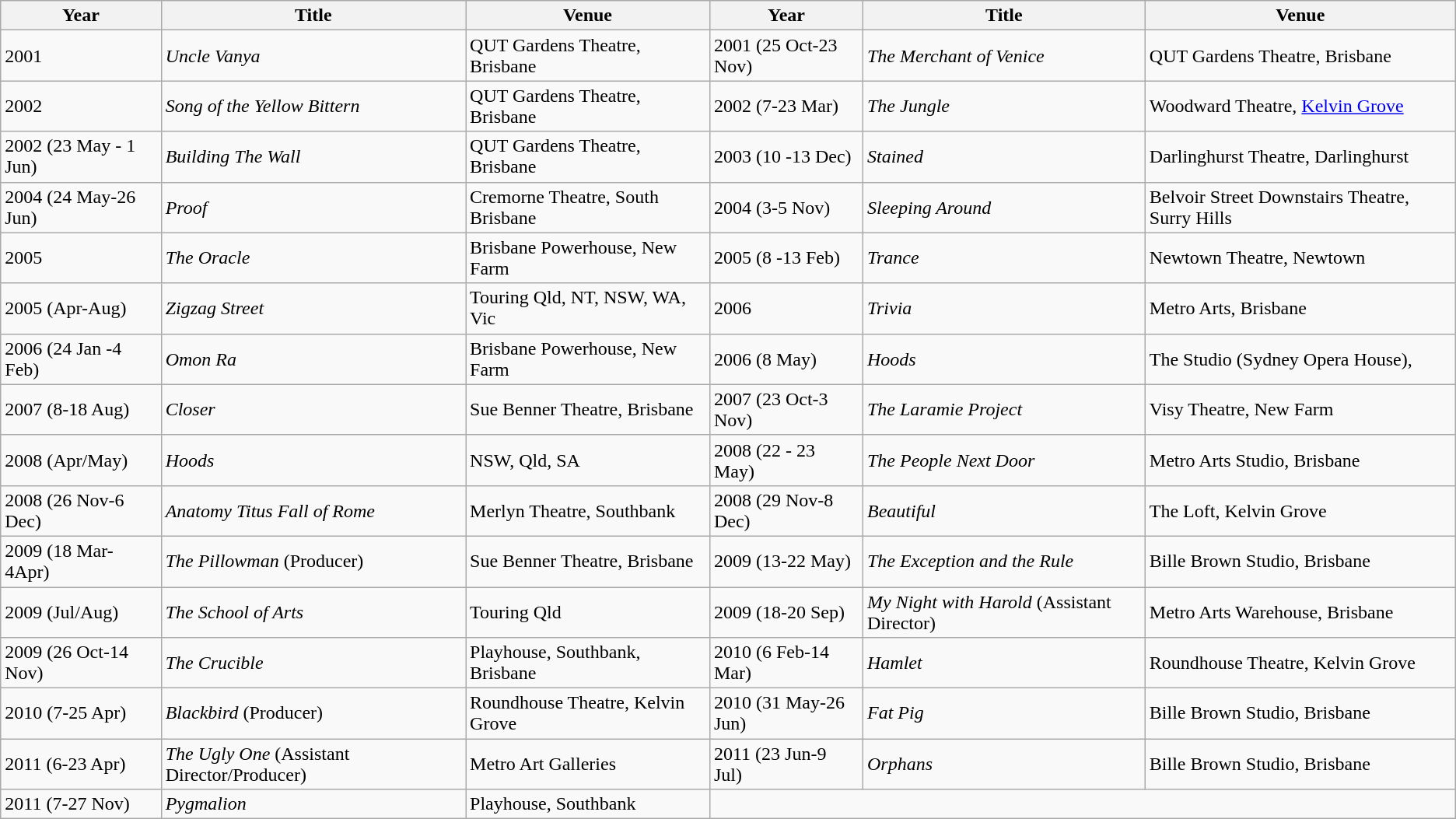<table class="wikitable">
<tr>
<th>Year</th>
<th>Title</th>
<th>Venue</th>
<th>Year</th>
<th>Title</th>
<th>Venue</th>
</tr>
<tr>
<td>2001</td>
<td><em>Uncle Vanya</em></td>
<td>QUT Gardens Theatre, Brisbane</td>
<td>2001 (25 Oct-23 Nov)</td>
<td><em>The Merchant of Venice</em></td>
<td>QUT Gardens Theatre, Brisbane</td>
</tr>
<tr>
<td>2002</td>
<td><em>Song of the Yellow Bittern</em></td>
<td>QUT Gardens Theatre, Brisbane</td>
<td>2002 (7-23 Mar)</td>
<td><em>The Jungle</em></td>
<td>Woodward Theatre, <a href='#'>Kelvin Grove</a></td>
</tr>
<tr>
<td>2002 (23 May - 1 Jun)</td>
<td><em>Building The Wall</em></td>
<td>QUT Gardens Theatre, Brisbane</td>
<td>2003 (10 -13 Dec)</td>
<td><em>Stained</em></td>
<td>Darlinghurst Theatre, Darlinghurst</td>
</tr>
<tr>
<td>2004 (24 May-26 Jun)</td>
<td><em>Proof</em></td>
<td>Cremorne Theatre, South Brisbane</td>
<td>2004 (3-5 Nov)</td>
<td><em>Sleeping Around</em></td>
<td>Belvoir Street Downstairs Theatre, Surry Hills</td>
</tr>
<tr>
<td>2005</td>
<td><em>The Oracle</em></td>
<td>Brisbane Powerhouse, New Farm</td>
<td>2005 (8 -13 Feb)</td>
<td><em>Trance</em></td>
<td>Newtown Theatre, Newtown</td>
</tr>
<tr>
<td>2005 (Apr-Aug)</td>
<td><em>Zigzag Street</em></td>
<td>Touring Qld, NT, NSW, WA, Vic</td>
<td>2006</td>
<td><em>Trivia</em></td>
<td>Metro Arts, Brisbane</td>
</tr>
<tr>
<td>2006 (24 Jan -4 Feb)</td>
<td><em>Omon Ra</em></td>
<td>Brisbane Powerhouse, New Farm</td>
<td>2006 (8 May)</td>
<td><em>Hoods</em></td>
<td>The Studio (Sydney Opera House),</td>
</tr>
<tr>
<td>2007 (8-18 Aug)</td>
<td><em>Closer</em></td>
<td>Sue Benner Theatre, Brisbane</td>
<td>2007 (23 Oct-3 Nov)</td>
<td><em>The Laramie Project</em></td>
<td>Visy Theatre, New Farm</td>
</tr>
<tr>
<td>2008 (Apr/May)</td>
<td><em>Hoods</em></td>
<td>NSW, Qld, SA</td>
<td>2008 (22 - 23 May)</td>
<td><em>The People Next Door</em></td>
<td>Metro Arts Studio, Brisbane</td>
</tr>
<tr>
<td>2008 (26 Nov-6 Dec)</td>
<td><em>Anatomy Titus Fall of Rome</em></td>
<td>Merlyn Theatre, Southbank</td>
<td>2008 (29 Nov-8 Dec)</td>
<td><em>Beautiful</em></td>
<td>The Loft, Kelvin Grove</td>
</tr>
<tr>
<td>2009 (18 Mar-4Apr)</td>
<td><em>The Pillowman</em> (Producer)</td>
<td>Sue Benner Theatre, Brisbane</td>
<td>2009 (13-22 May)</td>
<td><em>The Exception and the Rule</em></td>
<td>Bille Brown Studio, Brisbane</td>
</tr>
<tr>
<td>2009 (Jul/Aug)</td>
<td><em>The School of Arts</em></td>
<td>Touring Qld</td>
<td>2009 (18-20 Sep)</td>
<td><em>My Night with Harold</em> (Assistant Director)</td>
<td>Metro Arts Warehouse, Brisbane</td>
</tr>
<tr>
<td>2009 (26 Oct-14 Nov)</td>
<td><em>The Crucible</em></td>
<td>Playhouse, Southbank, Brisbane</td>
<td>2010 (6 Feb-14 Mar)</td>
<td><em>Hamlet</em></td>
<td>Roundhouse Theatre, Kelvin Grove</td>
</tr>
<tr>
<td>2010 (7-25 Apr)</td>
<td><em>Blackbird</em> (Producer)</td>
<td>Roundhouse Theatre, Kelvin Grove</td>
<td>2010 (31 May-26 Jun)</td>
<td><em>Fat Pig</em></td>
<td>Bille Brown Studio, Brisbane</td>
</tr>
<tr>
<td>2011 (6-23 Apr)</td>
<td><em>The Ugly One</em> (Assistant Director/Producer)</td>
<td>Metro Art Galleries</td>
<td>2011 (23 Jun-9 Jul)</td>
<td><em>Orphans</em></td>
<td>Bille Brown Studio, Brisbane</td>
</tr>
<tr>
<td>2011 (7-27 Nov)</td>
<td><em>Pygmalion</em></td>
<td>Playhouse, Southbank</td>
</tr>
</table>
